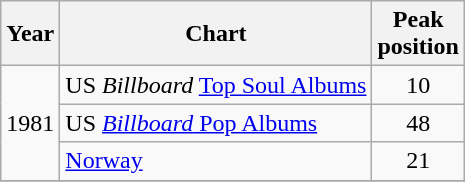<table class="wikitable">
<tr>
<th>Year</th>
<th>Chart</th>
<th>Peak<br>position</th>
</tr>
<tr>
<td rowspan=3>1981</td>
<td>US <em>Billboard</em> <a href='#'>Top Soul Albums</a></td>
<td align=center>10</td>
</tr>
<tr>
<td>US <a href='#'><em>Billboard</em> Pop Albums</a></td>
<td align=center>48</td>
</tr>
<tr>
<td><a href='#'>Norway</a></td>
<td align=center>21</td>
</tr>
<tr>
</tr>
</table>
